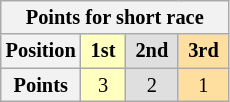<table class="wikitable" style="font-size:85%; text-align:center">
<tr>
<th colspan=4>Points for short race</th>
</tr>
<tr>
<th>Position</th>
<td style="background:#ffffbf;"> <strong>1st</strong> </td>
<td style="background:#dfdfdf;"> <strong>2nd</strong> </td>
<td style="background:#ffdf9f;"> <strong>3rd</strong> </td>
</tr>
<tr>
<th>Points</th>
<td style="background:#ffffbf;">3</td>
<td style="background:#dfdfdf;">2</td>
<td style="background:#ffdf9f;">1</td>
</tr>
</table>
